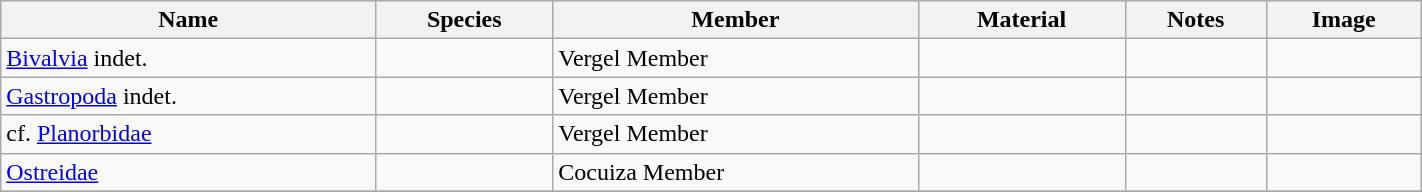<table class="wikitable" align="center" width="75%">
<tr>
<th>Name</th>
<th>Species</th>
<th>Member</th>
<th>Material</th>
<th>Notes</th>
<th>Image</th>
</tr>
<tr>
<td><a href='#'>Bivalvia</a> indet.</td>
<td></td>
<td>Vergel Member</td>
<td></td>
<td></td>
<td></td>
</tr>
<tr>
<td><a href='#'>Gastropoda</a> indet.</td>
<td></td>
<td>Vergel Member</td>
<td></td>
<td></td>
<td></td>
</tr>
<tr>
<td>cf. <a href='#'>Planorbidae</a></td>
<td></td>
<td>Vergel Member</td>
<td></td>
<td></td>
<td></td>
</tr>
<tr>
<td><a href='#'>Ostreidae</a></td>
<td></td>
<td>Cocuiza Member</td>
<td></td>
<td></td>
<td></td>
</tr>
<tr>
</tr>
</table>
